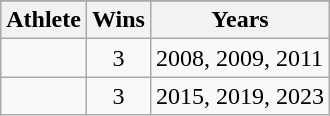<table class="wikitable">
<tr>
</tr>
<tr>
<th>Athlete</th>
<th>Wins</th>
<th>Years</th>
</tr>
<tr>
<td></td>
<td align=center>3</td>
<td>2008, 2009, 2011</td>
</tr>
<tr>
<td></td>
<td align=center>3</td>
<td>2015, 2019, 2023</td>
</tr>
</table>
